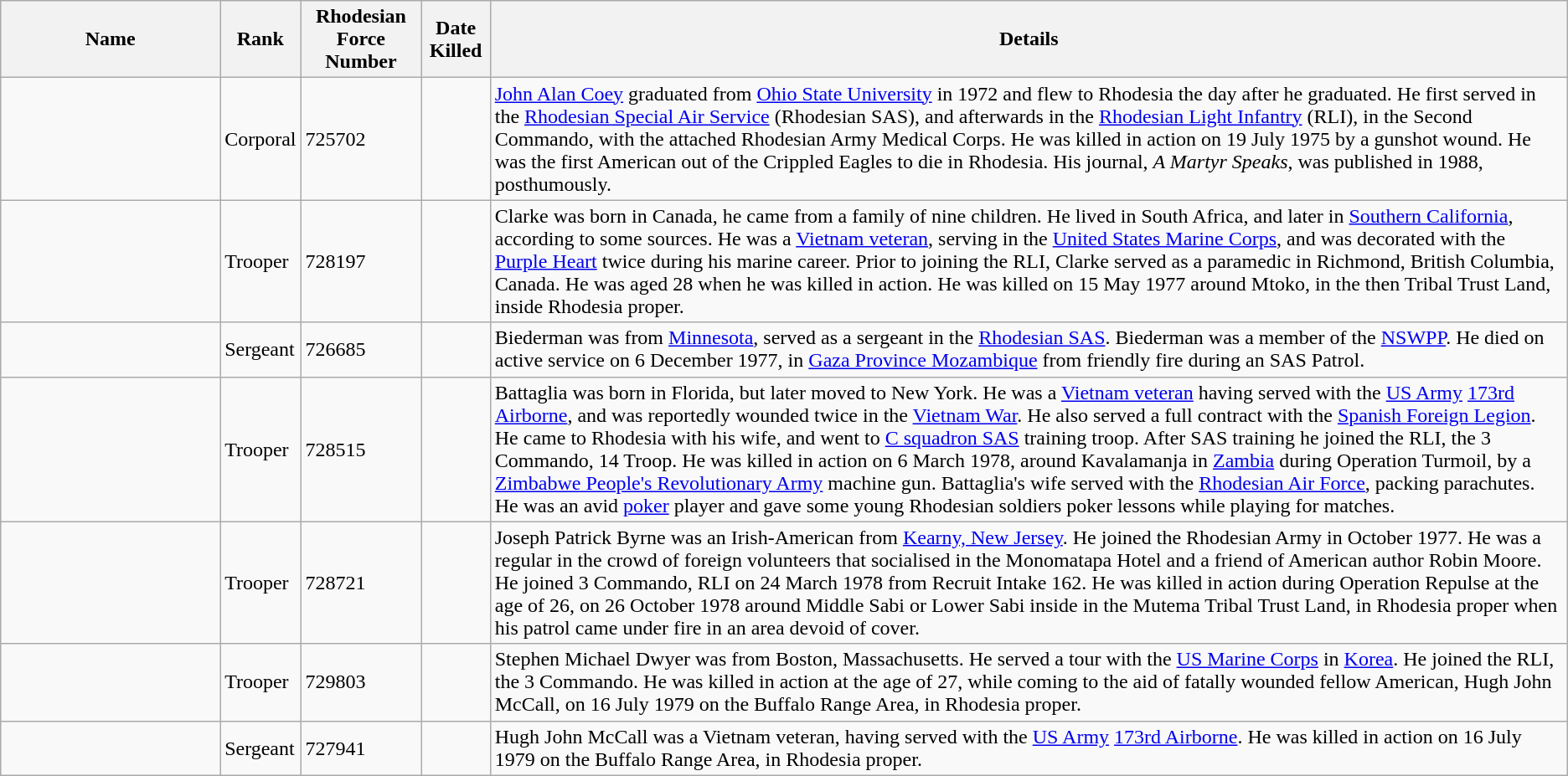<table class="wikitable sortable">
<tr>
<th width=14%>Name</th>
<th>Rank</th>
<th>Rhodesian Force Number</th>
<th>Date Killed</th>
<th>Details</th>
</tr>
<tr>
<td></td>
<td>Corporal</td>
<td>725702</td>
<td></td>
<td class="unsortable"><a href='#'>John Alan Coey</a> graduated from <a href='#'>Ohio State University</a> in 1972 and flew to Rhodesia the day after he graduated. He first served in the <a href='#'>Rhodesian Special Air Service</a> (Rhodesian SAS), and afterwards in the <a href='#'>Rhodesian Light Infantry</a> (RLI), in the Second Commando, with the attached Rhodesian Army Medical Corps. He was killed in action on 19 July 1975 by a gunshot wound. He was the first American out of the Crippled Eagles to die in Rhodesia. His journal, <em>A Martyr Speaks</em>, was published in 1988, posthumously.</td>
</tr>
<tr>
<td></td>
<td>Trooper</td>
<td>728197</td>
<td></td>
<td class="unsortable">Clarke was born in Canada, he came from a family of nine children. He lived in South Africa, and later in <a href='#'>Southern California</a>, according to some sources. He was a <a href='#'>Vietnam veteran</a>, serving in the <a href='#'>United States Marine Corps</a>, and was decorated with the <a href='#'>Purple Heart</a> twice during his marine career. Prior to joining the RLI, Clarke served as a paramedic in Richmond, British Columbia, Canada. He was aged 28 when he was killed in action. He was killed on 15 May 1977 around Mtoko, in the then Tribal Trust Land, inside Rhodesia proper.</td>
</tr>
<tr>
<td></td>
<td>Sergeant</td>
<td>726685</td>
<td></td>
<td class="unsortable">Biederman was from <a href='#'>Minnesota</a>, served as a sergeant in the <a href='#'>Rhodesian SAS</a>. Biederman was a member of the <a href='#'>NSWPP</a>. He died on active service on 6 December 1977, in <a href='#'>Gaza Province Mozambique</a> from friendly fire during an SAS Patrol.</td>
</tr>
<tr>
<td></td>
<td>Trooper</td>
<td>728515</td>
<td></td>
<td class="unsortable">Battaglia was born in Florida, but later moved to New York. He was a <a href='#'>Vietnam veteran</a> having served with the <a href='#'>US Army</a> <a href='#'>173rd Airborne</a>, and was reportedly wounded twice in the <a href='#'>Vietnam War</a>. He also served a full contract with the <a href='#'>Spanish Foreign Legion</a>. He came to Rhodesia with his wife, and went to <a href='#'>C squadron SAS</a> training troop. After SAS training he joined the RLI, the 3 Commando, 14 Troop. He was killed in action on 6 March 1978, around Kavalamanja in <a href='#'>Zambia</a> during Operation Turmoil, by a <a href='#'>Zimbabwe People's Revolutionary Army</a> machine gun. Battaglia's wife served with the <a href='#'>Rhodesian Air Force</a>, packing parachutes. He was an avid <a href='#'>poker</a> player and gave some young Rhodesian soldiers poker lessons while playing for matches.</td>
</tr>
<tr>
<td></td>
<td>Trooper</td>
<td>728721</td>
<td></td>
<td class="unsortable">Joseph Patrick Byrne was an Irish-American from <a href='#'>Kearny, New Jersey</a>. He joined the Rhodesian Army in October 1977. He was a regular in the crowd of foreign volunteers that socialised in the Monomatapa Hotel and a friend of American author Robin Moore. He joined 3 Commando, RLI on 24 March 1978 from Recruit Intake 162. He was killed in action during Operation Repulse at the age of 26, on 26 October 1978 around Middle Sabi or Lower Sabi inside in the Mutema Tribal Trust Land, in Rhodesia proper when his patrol came under fire in an area devoid of cover.</td>
</tr>
<tr>
<td></td>
<td>Trooper</td>
<td>729803</td>
<td></td>
<td class="unsortable">Stephen Michael Dwyer was from Boston, Massachusetts. He served a tour with the <a href='#'>US Marine Corps</a> in <a href='#'>Korea</a>. He joined the RLI, the 3 Commando. He was killed in action at the age of 27, while coming to the aid of fatally wounded fellow American, Hugh John McCall, on 16 July 1979 on the Buffalo Range Area, in Rhodesia proper.</td>
</tr>
<tr>
<td></td>
<td>Sergeant</td>
<td>727941</td>
<td></td>
<td class="unsortable">Hugh John McCall was a Vietnam veteran, having served with the <a href='#'>US Army</a> <a href='#'>173rd Airborne</a>. He was killed in action on 16 July 1979 on the Buffalo Range Area, in Rhodesia proper.</td>
</tr>
</table>
